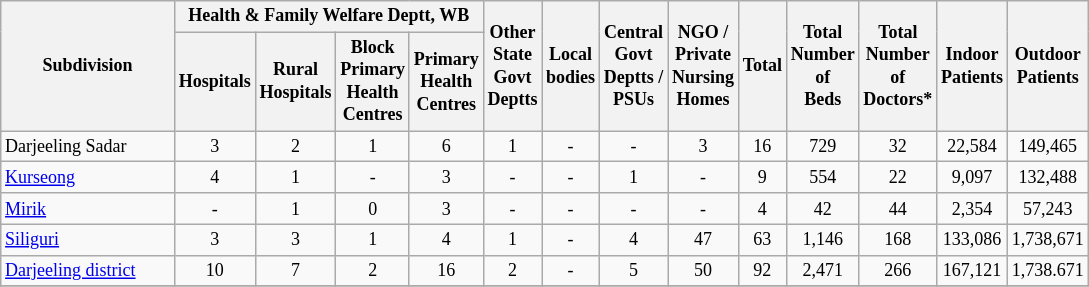<table class="wikitable" style="text-align:center;font-size: 9pt">
<tr>
<th width="110" rowspan="2">Subdivision</th>
<th width="160" colspan="4" rowspan="1">Health & Family Welfare Deptt, WB</th>
<th widthspan="110" rowspan="2">Other<br>State<br>Govt<br>Deptts</th>
<th widthspan="110" rowspan="2">Local<br>bodies</th>
<th widthspan="110" rowspan="2">Central<br>Govt<br>Deptts /<br>PSUs</th>
<th widthspan="110" rowspan="2">NGO /<br>Private<br>Nursing<br>Homes</th>
<th widthspan="110" rowspan="2">Total</th>
<th widthspan="110" rowspan="2">Total<br>Number<br>of<br>Beds</th>
<th widthspan="110" rowspan="2">Total<br>Number<br>of<br>Doctors*</th>
<th widthspan="130" rowspan="2">Indoor<br>Patients</th>
<th widthspan="130" rowspan="2">Outdoor<br>Patients</th>
</tr>
<tr>
<th width="40">Hospitals<br></th>
<th width="40">Rural<br>Hospitals<br></th>
<th width="40">Block<br>Primary<br>Health<br>Centres<br></th>
<th width="40">Primary<br>Health<br>Centres<br></th>
</tr>
<tr>
<td align=left>Darjeeling Sadar</td>
<td align="center">3</td>
<td align="center">2</td>
<td align="center">1</td>
<td align="center">6</td>
<td align="center">1</td>
<td align="center">-</td>
<td align="center">-</td>
<td align="center">3</td>
<td align="center">16</td>
<td align="center">729</td>
<td align="center">32</td>
<td align="center">22,584</td>
<td align="center">149,465</td>
</tr>
<tr>
<td align=left><a href='#'>Kurseong</a></td>
<td align="center">4</td>
<td align="center">1</td>
<td align="center">-</td>
<td align="center">3</td>
<td align="center">-</td>
<td align="center">-</td>
<td align="center">1</td>
<td align="center">-</td>
<td align="center">9</td>
<td align="center">554</td>
<td align="center">22</td>
<td align="center">9,097</td>
<td align="center">132,488</td>
</tr>
<tr>
<td align=left><a href='#'>Mirik</a></td>
<td align="center">-</td>
<td align="center">1</td>
<td align="center">0</td>
<td align="center">3</td>
<td align="center">-</td>
<td align="center">-</td>
<td align="center">-</td>
<td align="center">-</td>
<td align="center">4</td>
<td align="center">42</td>
<td align="center">44</td>
<td align="center">2,354</td>
<td align="center">57,243</td>
</tr>
<tr>
<td align=left><a href='#'>Siliguri</a></td>
<td align="center">3</td>
<td align="center">3</td>
<td align="center">1</td>
<td align="center">4</td>
<td align="center">1</td>
<td align="center">-</td>
<td align="center">4</td>
<td align="center">47</td>
<td align="center">63</td>
<td align="center">1,146</td>
<td align="center">168</td>
<td align="center">133,086</td>
<td align="center">1,738,671</td>
</tr>
<tr>
<td align=left><a href='#'>Darjeeling district</a></td>
<td align="center">10</td>
<td align="center">7</td>
<td align="center">2</td>
<td align="center">16</td>
<td align="center">2</td>
<td align="center">-</td>
<td align="center">5</td>
<td align="center">50</td>
<td align="center">92</td>
<td align="center">2,471</td>
<td align="center">266</td>
<td align="center">167,121</td>
<td align="center">1,738.671</td>
</tr>
<tr>
</tr>
</table>
